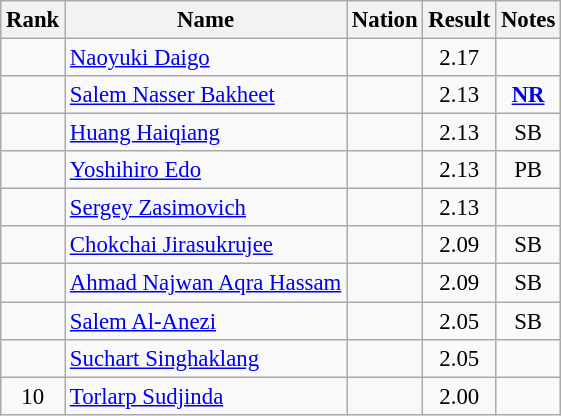<table class="wikitable sortable" style="text-align:center;font-size:95%">
<tr>
<th>Rank</th>
<th>Name</th>
<th>Nation</th>
<th>Result</th>
<th>Notes</th>
</tr>
<tr>
<td></td>
<td align=left><a href='#'>Naoyuki Daigo</a></td>
<td align=left></td>
<td>2.17</td>
<td></td>
</tr>
<tr>
<td></td>
<td align=left><a href='#'>Salem Nasser Bakheet</a></td>
<td align=left></td>
<td>2.13</td>
<td><strong><a href='#'>NR</a></strong></td>
</tr>
<tr>
<td></td>
<td align=left><a href='#'>Huang Haiqiang</a></td>
<td align=left></td>
<td>2.13</td>
<td>SB</td>
</tr>
<tr>
<td></td>
<td align=left><a href='#'>Yoshihiro Edo</a></td>
<td align=left></td>
<td>2.13</td>
<td>PB</td>
</tr>
<tr>
<td></td>
<td align=left><a href='#'>Sergey Zasimovich</a></td>
<td align=left></td>
<td>2.13</td>
<td></td>
</tr>
<tr>
<td></td>
<td align=left><a href='#'>Chokchai Jirasukrujee</a></td>
<td align=left></td>
<td>2.09</td>
<td>SB</td>
</tr>
<tr>
<td></td>
<td align=left><a href='#'>Ahmad Najwan Aqra Hassam</a></td>
<td align=left></td>
<td>2.09</td>
<td>SB</td>
</tr>
<tr>
<td></td>
<td align=left><a href='#'>Salem Al-Anezi</a></td>
<td align=left></td>
<td>2.05</td>
<td>SB</td>
</tr>
<tr>
<td></td>
<td align=left><a href='#'>Suchart Singhaklang</a></td>
<td align=left></td>
<td>2.05</td>
<td></td>
</tr>
<tr>
<td>10</td>
<td align=left><a href='#'>Torlarp Sudjinda</a></td>
<td align=left></td>
<td>2.00</td>
<td></td>
</tr>
</table>
